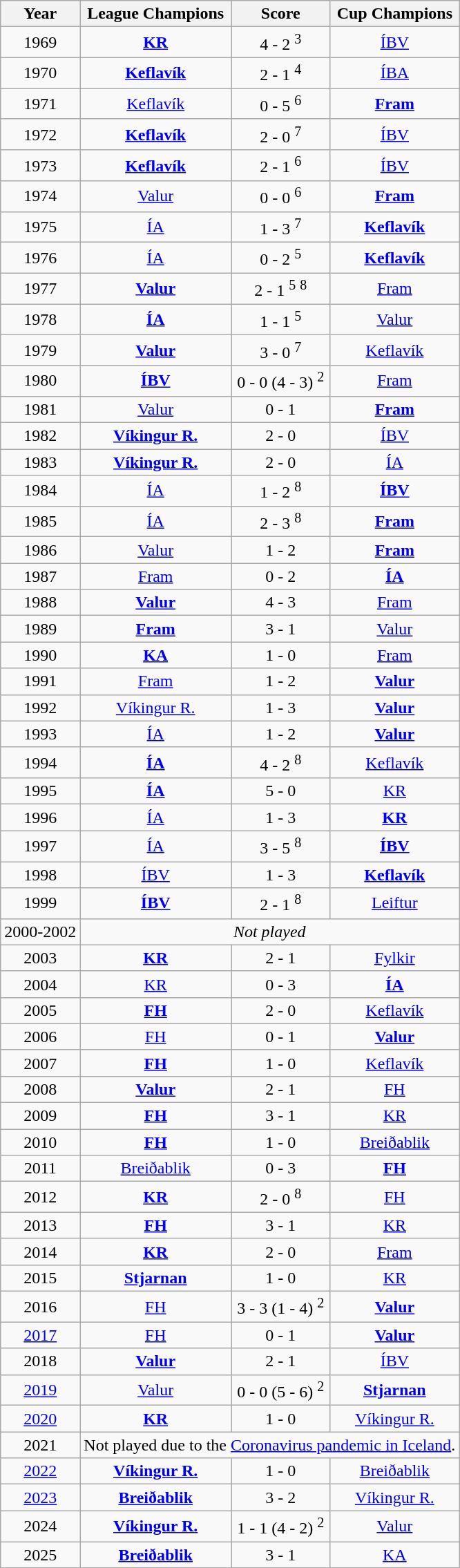<table class="wikitable" style="text-align: center;">
<tr>
<th>Year</th>
<th>League Champions</th>
<th>Score</th>
<th>Cup Champions</th>
</tr>
<tr>
<td>1969</td>
<td><strong><a href='#'>KR</a></strong></td>
<td>4 - 2 <sup>3</sup></td>
<td><a href='#'>ÍBV</a></td>
</tr>
<tr>
<td>1970</td>
<td><strong><a href='#'>Keflavík</a></strong></td>
<td>2 - 1 <sup>4</sup></td>
<td><a href='#'>ÍBA</a></td>
</tr>
<tr>
<td>1971</td>
<td><a href='#'>Keflavík</a></td>
<td>0 - 5 <sup>6</sup></td>
<td><strong><a href='#'>Fram</a></strong></td>
</tr>
<tr>
<td>1972</td>
<td><strong><a href='#'>Keflavík</a></strong></td>
<td>2 - 0 <sup>7</sup></td>
<td><a href='#'>ÍBV</a></td>
</tr>
<tr>
<td>1973</td>
<td><strong><a href='#'>Keflavík</a></strong></td>
<td>2 - 1 <sup>6</sup></td>
<td><a href='#'>ÍBV</a></td>
</tr>
<tr>
<td>1974</td>
<td><a href='#'>Valur</a></td>
<td>0 - 0 <sup>6</sup></td>
<td><strong><a href='#'>Fram</a></strong></td>
</tr>
<tr>
<td>1975</td>
<td><a href='#'>ÍA</a></td>
<td>1 - 3 <sup>7</sup></td>
<td><strong><a href='#'>Keflavík</a></strong></td>
</tr>
<tr>
<td>1976</td>
<td><a href='#'>ÍA</a></td>
<td>0 - 2 <sup>5</sup></td>
<td><strong><a href='#'>Keflavík</a></strong></td>
</tr>
<tr>
<td>1977</td>
<td><strong><a href='#'>Valur</a></strong></td>
<td>2 - 1 <sup>5</sup> <sup>8</sup></td>
<td><a href='#'>Fram</a></td>
</tr>
<tr>
<td>1978</td>
<td><strong><a href='#'>ÍA</a></strong></td>
<td>1 - 1 <sup>5</sup></td>
<td><a href='#'>Valur</a></td>
</tr>
<tr>
<td>1979</td>
<td><strong><a href='#'>Valur</a></strong></td>
<td>3 - 0 <sup>7</sup></td>
<td><a href='#'>Keflavík</a></td>
</tr>
<tr>
<td>1980</td>
<td><strong><a href='#'>ÍBV</a></strong></td>
<td>0 - 0 (4 - 3) <sup>2</sup></td>
<td><a href='#'>Fram</a></td>
</tr>
<tr>
<td>1981</td>
<td><a href='#'>Valur</a></td>
<td>0 - 1</td>
<td><strong><a href='#'>Fram</a></strong></td>
</tr>
<tr>
<td>1982</td>
<td><strong><a href='#'>Víkingur R.</a></strong></td>
<td>2 - 0</td>
<td><a href='#'>ÍBV</a></td>
</tr>
<tr>
<td>1983</td>
<td><strong><a href='#'>Víkingur R.</a></strong></td>
<td>2 - 0</td>
<td><a href='#'>ÍA</a></td>
</tr>
<tr>
<td>1984</td>
<td><a href='#'>ÍA</a></td>
<td>1 - 2 <sup>8</sup></td>
<td><strong><a href='#'>ÍBV</a></strong></td>
</tr>
<tr>
<td>1985</td>
<td><a href='#'>ÍA</a></td>
<td>2 - 3 <sup>8</sup></td>
<td><strong><a href='#'>Fram</a></strong></td>
</tr>
<tr>
<td>1986</td>
<td><a href='#'>Valur</a></td>
<td>1 - 2</td>
<td><strong><a href='#'>Fram</a></strong></td>
</tr>
<tr>
<td>1987</td>
<td><a href='#'>Fram</a></td>
<td>0 - 2</td>
<td><strong><a href='#'>ÍA</a></strong></td>
</tr>
<tr>
<td>1988</td>
<td><strong><a href='#'>Valur</a></strong></td>
<td>4 - 3</td>
<td><a href='#'>Fram</a></td>
</tr>
<tr>
<td>1989</td>
<td><strong><a href='#'>Fram</a></strong></td>
<td>3 - 1</td>
<td><a href='#'>Valur</a></td>
</tr>
<tr>
<td>1990</td>
<td><strong><a href='#'>KA</a></strong></td>
<td>1 - 0</td>
<td><a href='#'>Fram</a></td>
</tr>
<tr>
<td>1991</td>
<td><a href='#'>Fram</a></td>
<td>1 - 2</td>
<td><strong><a href='#'>Valur</a></strong></td>
</tr>
<tr>
<td>1992</td>
<td><a href='#'>Víkingur R.</a></td>
<td>1 - 3</td>
<td><strong><a href='#'>Valur</a></strong></td>
</tr>
<tr>
<td>1993</td>
<td><a href='#'>ÍA</a></td>
<td>1 - 2</td>
<td><strong><a href='#'>Valur</a></strong></td>
</tr>
<tr>
<td>1994</td>
<td><strong><a href='#'>ÍA</a></strong></td>
<td>4 - 2 <sup>8</sup></td>
<td><a href='#'>Keflavík</a></td>
</tr>
<tr>
<td>1995</td>
<td><strong><a href='#'>ÍA</a></strong></td>
<td>5 - 0</td>
<td><a href='#'>KR</a></td>
</tr>
<tr>
<td>1996</td>
<td><a href='#'>ÍA</a></td>
<td>1 - 3</td>
<td><strong><a href='#'>KR</a></strong></td>
</tr>
<tr>
<td>1997</td>
<td><a href='#'>ÍA</a></td>
<td>3 - 5 <sup>8</sup></td>
<td><strong><a href='#'>ÍBV</a></strong></td>
</tr>
<tr>
<td>1998</td>
<td><a href='#'>ÍBV</a></td>
<td>1 - 3</td>
<td><strong><a href='#'>Keflavík</a></strong></td>
</tr>
<tr>
<td>1999</td>
<td><strong><a href='#'>ÍBV</a></strong></td>
<td>2 - 1 <sup>8</sup></td>
<td><a href='#'>Leiftur</a></td>
</tr>
<tr>
<td>2000-2002</td>
<td colspan=3><em>Not played</em></td>
</tr>
<tr>
<td>2003</td>
<td><strong><a href='#'>KR</a></strong></td>
<td>2 - 1</td>
<td><a href='#'>Fylkir</a></td>
</tr>
<tr>
<td>2004</td>
<td><a href='#'>KR</a></td>
<td>0 - 3</td>
<td><strong><a href='#'>ÍA</a></strong></td>
</tr>
<tr>
<td>2005</td>
<td><strong><a href='#'>FH</a></strong></td>
<td>2 - 0</td>
<td><a href='#'>Keflavík</a></td>
</tr>
<tr>
<td>2006</td>
<td><a href='#'>FH</a></td>
<td>0 - 1</td>
<td><strong><a href='#'>Valur</a></strong></td>
</tr>
<tr>
<td>2007</td>
<td><strong><a href='#'>FH</a></strong></td>
<td>1 - 0</td>
<td><a href='#'>Keflavík</a></td>
</tr>
<tr>
<td>2008</td>
<td><strong><a href='#'>Valur</a></strong></td>
<td>2 - 1</td>
<td><a href='#'>FH</a></td>
</tr>
<tr>
<td>2009</td>
<td><strong><a href='#'>FH</a></strong></td>
<td>3 - 1</td>
<td><a href='#'>KR</a></td>
</tr>
<tr>
<td>2010</td>
<td><strong><a href='#'>FH</a></strong></td>
<td>1 - 0</td>
<td><a href='#'>Breiðablik</a></td>
</tr>
<tr>
<td>2011</td>
<td><a href='#'>Breiðablik</a></td>
<td>0 - 3</td>
<td><strong><a href='#'>FH</a></strong></td>
</tr>
<tr>
<td>2012</td>
<td><strong><a href='#'>KR</a></strong></td>
<td>2 - 0 <sup>8</sup></td>
<td><a href='#'>FH</a></td>
</tr>
<tr>
<td>2013</td>
<td><strong><a href='#'>FH</a></strong></td>
<td>3 - 1</td>
<td><a href='#'>KR</a></td>
</tr>
<tr>
<td>2014</td>
<td><strong><a href='#'>KR</a></strong></td>
<td>2 - 0</td>
<td><a href='#'>Fram</a></td>
</tr>
<tr>
<td>2015</td>
<td><strong><a href='#'>Stjarnan</a></strong></td>
<td>1 - 0</td>
<td><a href='#'>KR</a></td>
</tr>
<tr>
<td>2016</td>
<td><a href='#'>FH</a></td>
<td>3 - 3 (1 - 4) <sup>2</sup></td>
<td><strong><a href='#'>Valur</a></strong></td>
</tr>
<tr>
<td><a href='#'>2017</a></td>
<td><a href='#'>FH</a></td>
<td>0 - 1</td>
<td><strong><a href='#'>Valur</a></strong></td>
</tr>
<tr>
<td>2018</td>
<td><strong><a href='#'>Valur</a></strong></td>
<td>2 - 1</td>
<td><a href='#'>ÍBV</a></td>
</tr>
<tr>
<td><a href='#'>2019</a></td>
<td><a href='#'>Valur</a></td>
<td>0 - 0 (5 - 6) <sup>2</sup></td>
<td><strong><a href='#'>Stjarnan</a></strong></td>
</tr>
<tr>
<td><a href='#'>2020</a></td>
<td><strong><a href='#'>KR</a></strong></td>
<td>1 - 0</td>
<td><a href='#'>Víkingur R.</a></td>
</tr>
<tr>
<td>2021</td>
<td colspan=3 align="center">Not played due to the <a href='#'>Coronavirus pandemic in Iceland</a>.</td>
</tr>
<tr>
<td><a href='#'>2022</a></td>
<td><strong><a href='#'>Víkingur R.</a></strong></td>
<td>1 - 0</td>
<td><a href='#'>Breiðablik</a></td>
</tr>
<tr>
<td><a href='#'>2023</a></td>
<td><strong><a href='#'>Breiðablik</a></strong></td>
<td>3 - 2</td>
<td><a href='#'>Víkingur R.</a></td>
</tr>
<tr>
<td>2024</td>
<td><strong><a href='#'>Víkingur R.</a></strong></td>
<td>1 - 1 (4 - 2) <sup>2</sup></td>
<td><a href='#'>Valur</a></td>
</tr>
<tr>
<td>2025</td>
<td><strong><a href='#'>Breiðablik</a></strong></td>
<td>3 - 1</td>
<td><a href='#'>KA</a></td>
</tr>
</table>
